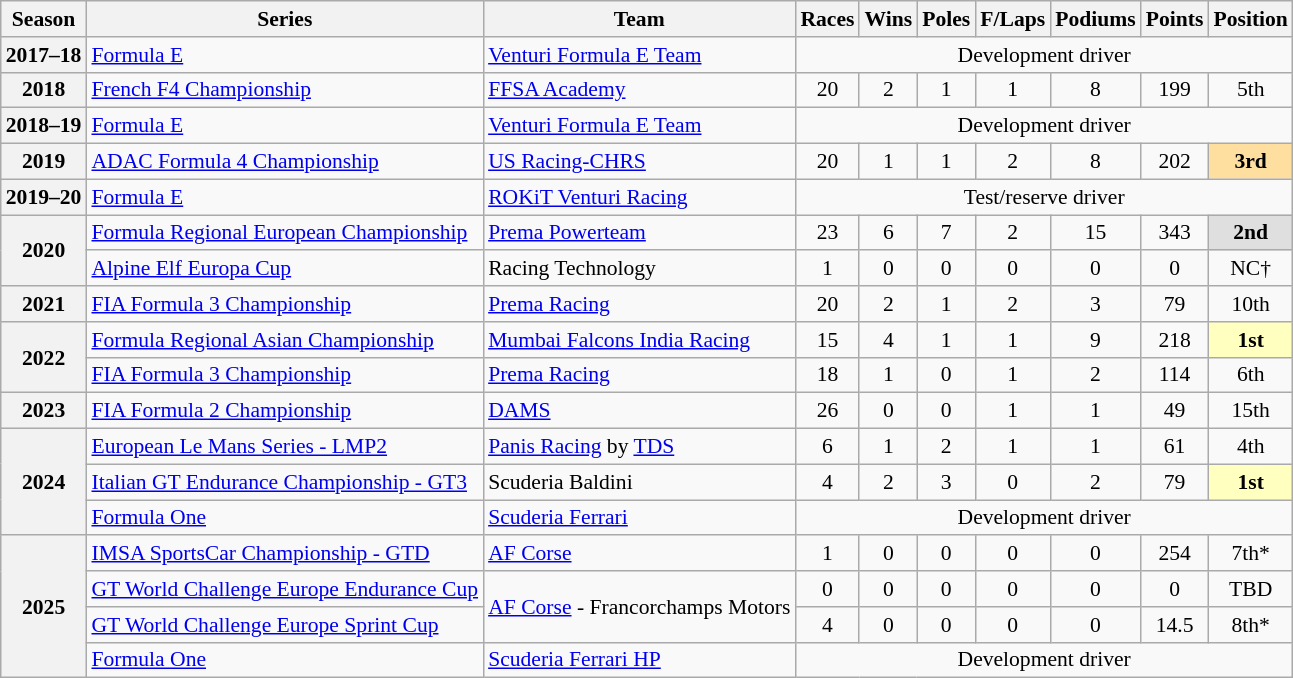<table class="wikitable" style="font-size: 90%; text-align:center">
<tr>
<th>Season</th>
<th>Series</th>
<th>Team</th>
<th>Races</th>
<th>Wins</th>
<th>Poles</th>
<th>F/Laps</th>
<th>Podiums</th>
<th>Points</th>
<th>Position</th>
</tr>
<tr>
<th>2017–18</th>
<td align=left><a href='#'>Formula E</a></td>
<td align=left><a href='#'>Venturi Formula E Team</a></td>
<td colspan="7">Development driver</td>
</tr>
<tr>
<th>2018</th>
<td align=left><a href='#'>French F4 Championship</a></td>
<td align=left><a href='#'>FFSA Academy</a></td>
<td>20</td>
<td>2</td>
<td>1</td>
<td>1</td>
<td>8</td>
<td>199</td>
<td>5th</td>
</tr>
<tr>
<th>2018–19</th>
<td align=left><a href='#'>Formula E</a></td>
<td align=left><a href='#'>Venturi Formula E Team</a></td>
<td colspan="7">Development driver</td>
</tr>
<tr>
<th>2019</th>
<td align=left><a href='#'>ADAC Formula 4 Championship</a></td>
<td align=left><a href='#'>US Racing-CHRS</a></td>
<td>20</td>
<td>1</td>
<td>1</td>
<td>2</td>
<td>8</td>
<td>202</td>
<td style="background:#FFDF9F"><strong>3rd</strong></td>
</tr>
<tr>
<th>2019–20</th>
<td align=left><a href='#'>Formula E</a></td>
<td align=left><a href='#'>ROKiT Venturi Racing</a></td>
<td colspan="7">Test/reserve driver</td>
</tr>
<tr>
<th rowspan=2>2020</th>
<td align=left><a href='#'>Formula Regional European Championship</a></td>
<td align=left><a href='#'>Prema Powerteam</a></td>
<td>23</td>
<td>6</td>
<td>7</td>
<td>2</td>
<td>15</td>
<td>343</td>
<td style="background:#DFDFDF;"><strong>2nd</strong></td>
</tr>
<tr>
<td align=left><a href='#'>Alpine Elf Europa Cup</a></td>
<td align=left>Racing Technology</td>
<td>1</td>
<td>0</td>
<td>0</td>
<td>0</td>
<td>0</td>
<td>0</td>
<td>NC†</td>
</tr>
<tr>
<th>2021</th>
<td align=left><a href='#'>FIA Formula 3 Championship</a></td>
<td align=left><a href='#'>Prema Racing</a></td>
<td>20</td>
<td>2</td>
<td>1</td>
<td>2</td>
<td>3</td>
<td>79</td>
<td>10th</td>
</tr>
<tr>
<th rowspan=2>2022</th>
<td align=left><a href='#'>Formula Regional Asian Championship</a></td>
<td align=left><a href='#'>Mumbai Falcons India Racing</a></td>
<td>15</td>
<td>4</td>
<td>1</td>
<td>1</td>
<td>9</td>
<td>218</td>
<td style="background:#FFFFBF;"><strong>1st</strong></td>
</tr>
<tr>
<td align=left><a href='#'>FIA Formula 3 Championship</a></td>
<td align=left><a href='#'>Prema Racing</a></td>
<td>18</td>
<td>1</td>
<td>0</td>
<td>1</td>
<td>2</td>
<td>114</td>
<td style="background:#">6th</td>
</tr>
<tr>
<th>2023</th>
<td align=left><a href='#'>FIA Formula 2 Championship</a></td>
<td align=left><a href='#'>DAMS</a></td>
<td>26</td>
<td>0</td>
<td>0</td>
<td>1</td>
<td>1</td>
<td>49</td>
<td>15th</td>
</tr>
<tr>
<th rowspan=3>2024</th>
<td align=left><a href='#'>European Le Mans Series - LMP2</a></td>
<td align=left><a href='#'>Panis Racing</a> by <a href='#'>TDS</a></td>
<td>6</td>
<td>1</td>
<td>2</td>
<td>1</td>
<td>1</td>
<td>61</td>
<td>4th</td>
</tr>
<tr>
<td align=left><a href='#'>Italian GT Endurance Championship - GT3</a></td>
<td align=left>Scuderia Baldini</td>
<td>4</td>
<td>2</td>
<td>3</td>
<td>0</td>
<td>2</td>
<td>79</td>
<td style="background:#FFFFBF;"><strong>1st</strong></td>
</tr>
<tr>
<td align=left><a href='#'>Formula One</a></td>
<td align=left><a href='#'>Scuderia Ferrari</a></td>
<td colspan="7">Development driver</td>
</tr>
<tr>
<th rowspan="4">2025</th>
<td align=left><a href='#'>IMSA SportsCar Championship - GTD</a></td>
<td align=left><a href='#'>AF Corse</a></td>
<td>1</td>
<td>0</td>
<td>0</td>
<td>0</td>
<td>0</td>
<td>254</td>
<td>7th*</td>
</tr>
<tr>
<td align=left><a href='#'>GT World Challenge Europe Endurance Cup</a></td>
<td rowspan="2" align="left"><a href='#'>AF Corse</a> - Francorchamps Motors</td>
<td>0</td>
<td>0</td>
<td>0</td>
<td>0</td>
<td>0</td>
<td>0</td>
<td>TBD</td>
</tr>
<tr>
<td align=left><a href='#'>GT World Challenge Europe Sprint Cup</a></td>
<td>4</td>
<td>0</td>
<td>0</td>
<td>0</td>
<td>0</td>
<td>14.5</td>
<td>8th*</td>
</tr>
<tr>
<td align=left><a href='#'>Formula One</a></td>
<td align=left><a href='#'>Scuderia Ferrari HP</a></td>
<td colspan="7">Development driver</td>
</tr>
</table>
